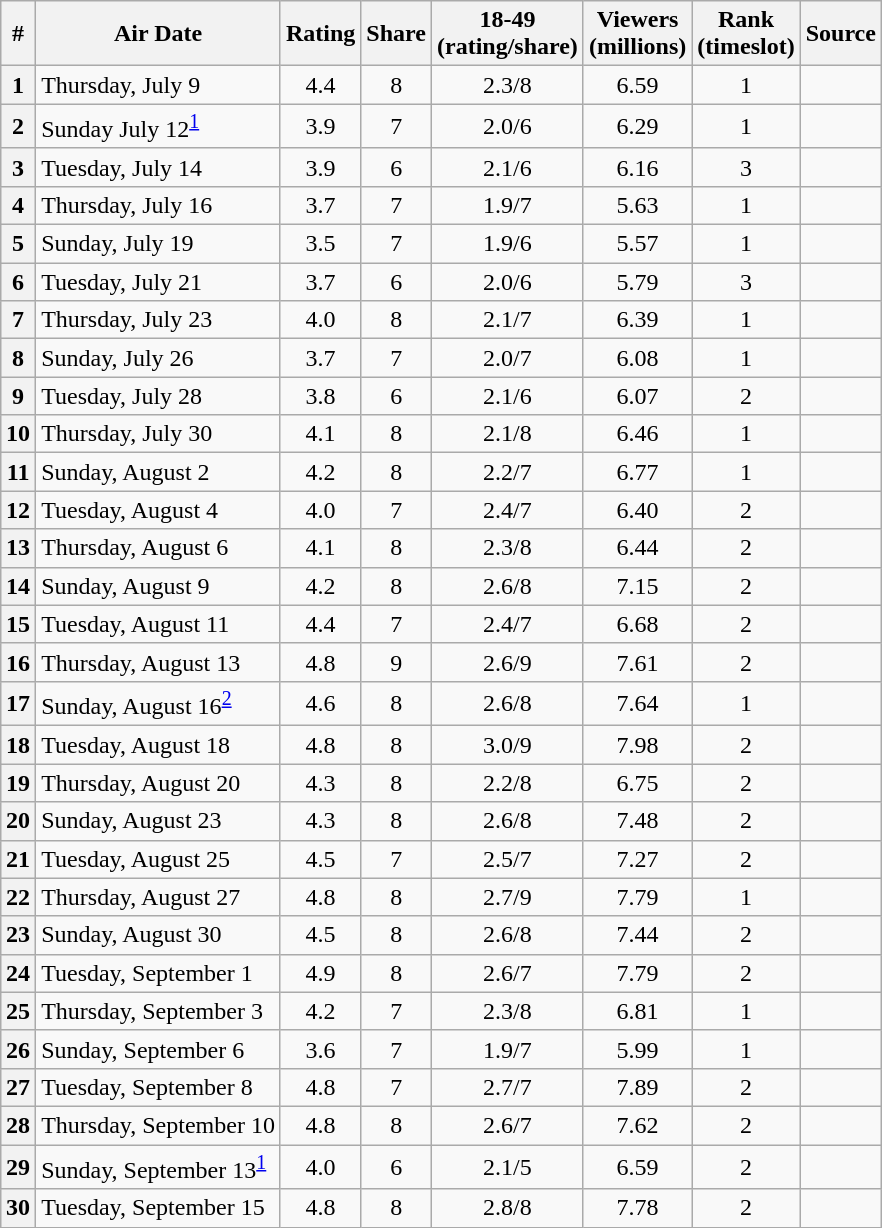<table class="wikitable sortable" style="margin:auto; margin:auto; text-align:center;">
<tr>
<th scope="col">#</th>
<th scope="col">Air Date</th>
<th scope="col">Rating</th>
<th scope="col">Share</th>
<th scope="col">18-49<br>(rating/share)</th>
<th scope="col">Viewers<br>(millions)</th>
<th scope="col">Rank<br>(timeslot)</th>
<th scope="col">Source</th>
</tr>
<tr>
<th scope="row">1</th>
<td align="left">Thursday, July 9</td>
<td>4.4</td>
<td>8</td>
<td>2.3/8</td>
<td>6.59</td>
<td>1</td>
<td align="left"></td>
</tr>
<tr>
<th scope="row">2</th>
<td align="left">Sunday July 12<sup><a href='#'>1</a></sup></td>
<td>3.9</td>
<td>7</td>
<td>2.0/6</td>
<td>6.29</td>
<td>1</td>
<td align="left"></td>
</tr>
<tr>
<th scope="row">3</th>
<td align="left">Tuesday, July 14</td>
<td>3.9</td>
<td>6</td>
<td>2.1/6</td>
<td>6.16</td>
<td>3</td>
<td align="left"></td>
</tr>
<tr>
<th scope="row">4</th>
<td align="left">Thursday, July 16</td>
<td>3.7</td>
<td>7</td>
<td>1.9/7</td>
<td>5.63</td>
<td>1</td>
<td align="left"></td>
</tr>
<tr>
<th scope="row">5</th>
<td align="left">Sunday, July 19</td>
<td>3.5</td>
<td>7</td>
<td>1.9/6</td>
<td>5.57</td>
<td>1</td>
<td align="left"></td>
</tr>
<tr>
<th scope="row">6</th>
<td align="left">Tuesday, July 21</td>
<td>3.7</td>
<td>6</td>
<td>2.0/6</td>
<td>5.79</td>
<td>3</td>
<td align="left"></td>
</tr>
<tr>
<th scope="row">7</th>
<td align="left">Thursday, July 23</td>
<td>4.0</td>
<td>8</td>
<td>2.1/7</td>
<td>6.39</td>
<td>1</td>
<td align="left"></td>
</tr>
<tr>
<th scope="row">8</th>
<td align="left">Sunday, July 26</td>
<td>3.7</td>
<td>7</td>
<td>2.0/7</td>
<td>6.08</td>
<td>1</td>
<td align="left"></td>
</tr>
<tr>
<th scope="row">9</th>
<td align="left">Tuesday, July 28</td>
<td>3.8</td>
<td>6</td>
<td>2.1/6</td>
<td>6.07</td>
<td>2</td>
<td align="left"></td>
</tr>
<tr>
<th scope="row">10</th>
<td align="left">Thursday, July 30</td>
<td>4.1</td>
<td>8</td>
<td>2.1/8</td>
<td>6.46</td>
<td>1</td>
<td align="left"></td>
</tr>
<tr>
<th scope="row">11</th>
<td align="left">Sunday, August 2</td>
<td>4.2</td>
<td>8</td>
<td>2.2/7</td>
<td>6.77</td>
<td>1</td>
<td align="left"></td>
</tr>
<tr>
<th scope="row">12</th>
<td align="left">Tuesday, August 4</td>
<td>4.0</td>
<td>7</td>
<td>2.4/7</td>
<td>6.40</td>
<td>2</td>
<td align="left"></td>
</tr>
<tr>
<th scope="row">13</th>
<td align="left">Thursday, August 6</td>
<td>4.1</td>
<td>8</td>
<td>2.3/8</td>
<td>6.44</td>
<td>2</td>
<td align="left"></td>
</tr>
<tr>
<th scope="row">14</th>
<td align="left">Sunday, August 9</td>
<td>4.2</td>
<td>8</td>
<td>2.6/8</td>
<td>7.15</td>
<td>2</td>
<td align="left"></td>
</tr>
<tr>
<th scope="row">15</th>
<td align="left">Tuesday, August 11</td>
<td>4.4</td>
<td>7</td>
<td>2.4/7</td>
<td>6.68</td>
<td>2</td>
<td align="left"></td>
</tr>
<tr>
<th scope="row">16</th>
<td align="left">Thursday, August 13</td>
<td>4.8</td>
<td>9</td>
<td>2.6/9</td>
<td>7.61</td>
<td>2</td>
<td align="left"></td>
</tr>
<tr>
<th scope="row">17</th>
<td align="left">Sunday, August 16<sup><a href='#'>2</a></sup></td>
<td>4.6</td>
<td>8</td>
<td>2.6/8</td>
<td>7.64 </td>
<td>1</td>
<td align="left"></td>
</tr>
<tr>
<th scope="row">18</th>
<td align="left">Tuesday, August 18</td>
<td>4.8</td>
<td>8</td>
<td>3.0/9</td>
<td>7.98 </td>
<td>2</td>
<td align="left"></td>
</tr>
<tr>
<th scope="row">19</th>
<td align="left">Thursday, August 20</td>
<td>4.3</td>
<td>8</td>
<td>2.2/8</td>
<td>6.75</td>
<td>2</td>
<td align="left"></td>
</tr>
<tr>
<th scope="row">20</th>
<td align="left">Sunday, August 23</td>
<td>4.3</td>
<td>8</td>
<td>2.6/8</td>
<td>7.48</td>
<td>2</td>
<td align="left"></td>
</tr>
<tr>
<th scope="row">21</th>
<td align="left">Tuesday, August 25</td>
<td>4.5</td>
<td>7</td>
<td>2.5/7</td>
<td>7.27</td>
<td>2</td>
<td align="left"></td>
</tr>
<tr>
<th scope="row">22</th>
<td align="left">Thursday, August 27</td>
<td>4.8</td>
<td>8</td>
<td>2.7/9</td>
<td>7.79 </td>
<td>1</td>
<td align="left"></td>
</tr>
<tr>
<th scope="row">23</th>
<td align="left">Sunday, August 30</td>
<td>4.5</td>
<td>8</td>
<td>2.6/8</td>
<td>7.44</td>
<td>2</td>
<td align="left"></td>
</tr>
<tr>
<th scope="row">24</th>
<td align="left">Tuesday, September 1</td>
<td>4.9</td>
<td>8</td>
<td>2.6/7</td>
<td>7.79</td>
<td>2</td>
<td align="left"></td>
</tr>
<tr>
<th scope="row">25</th>
<td align="left">Thursday, September 3</td>
<td>4.2</td>
<td>7</td>
<td>2.3/8</td>
<td>6.81</td>
<td>1</td>
<td align="left"></td>
</tr>
<tr>
<th scope="row">26</th>
<td align="left">Sunday, September 6</td>
<td>3.6</td>
<td>7</td>
<td>1.9/7</td>
<td>5.99</td>
<td>1</td>
<td align="left"></td>
</tr>
<tr>
<th scope="row">27</th>
<td align="left">Tuesday, September 8</td>
<td>4.8</td>
<td>7</td>
<td>2.7/7</td>
<td>7.89</td>
<td>2</td>
<td align="left"></td>
</tr>
<tr>
<th scope="row">28</th>
<td align="left">Thursday, September 10</td>
<td>4.8</td>
<td>8</td>
<td>2.6/7</td>
<td>7.62</td>
<td>2</td>
<td align="left"></td>
</tr>
<tr>
<th scope="row">29</th>
<td align="left">Sunday, September 13<sup><a href='#'>1</a></sup></td>
<td>4.0</td>
<td>6</td>
<td>2.1/5</td>
<td>6.59</td>
<td>2</td>
<td align="left"></td>
</tr>
<tr>
<th scope="row">30</th>
<td align="left">Tuesday, September 15</td>
<td>4.8</td>
<td>8</td>
<td>2.8/8</td>
<td>7.78</td>
<td>2</td>
<td align="left"></td>
</tr>
</table>
